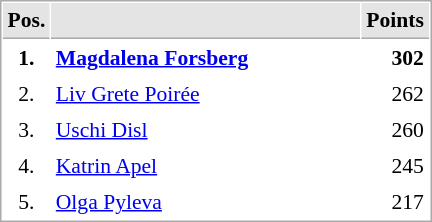<table cellspacing="1" cellpadding="3" style="border:1px solid #AAAAAA;font-size:90%">
<tr bgcolor="#E4E4E4">
<th style="border-bottom:1px solid #AAAAAA" width=10>Pos.</th>
<th style="border-bottom:1px solid #AAAAAA" width=200></th>
<th style="border-bottom:1px solid #AAAAAA" width=20>Points</th>
</tr>
<tr>
<td align="center"><strong>1.</strong></td>
<td> <strong><a href='#'>Magdalena Forsberg</a></strong></td>
<td align="right"><strong>302</strong></td>
</tr>
<tr>
<td align="center">2.</td>
<td> <a href='#'>Liv Grete Poirée</a></td>
<td align="right">262</td>
</tr>
<tr>
<td align="center">3.</td>
<td> <a href='#'>Uschi Disl</a></td>
<td align="right">260</td>
</tr>
<tr>
<td align="center">4.</td>
<td> <a href='#'>Katrin Apel</a></td>
<td align="right">245</td>
</tr>
<tr>
<td align="center">5.</td>
<td> <a href='#'>Olga Pyleva</a></td>
<td align="right">217</td>
</tr>
</table>
